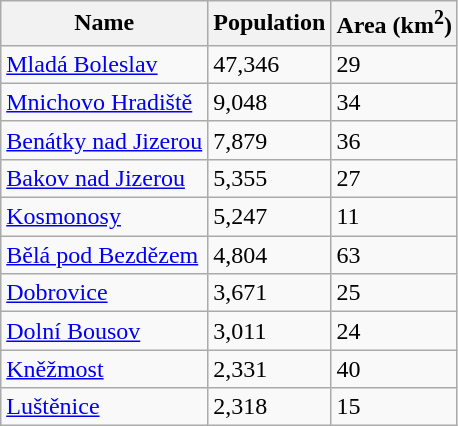<table class="wikitable sortable">
<tr>
<th>Name</th>
<th>Population</th>
<th>Area (km<sup>2</sup>)</th>
</tr>
<tr>
<td><a href='#'>Mladá Boleslav</a></td>
<td>47,346</td>
<td>29</td>
</tr>
<tr>
<td><a href='#'>Mnichovo Hradiště</a></td>
<td>9,048</td>
<td>34</td>
</tr>
<tr>
<td><a href='#'>Benátky nad Jizerou</a></td>
<td>7,879</td>
<td>36</td>
</tr>
<tr>
<td><a href='#'>Bakov nad Jizerou</a></td>
<td>5,355</td>
<td>27</td>
</tr>
<tr>
<td><a href='#'>Kosmonosy</a></td>
<td>5,247</td>
<td>11</td>
</tr>
<tr>
<td><a href='#'>Bělá pod Bezdězem</a></td>
<td>4,804</td>
<td>63</td>
</tr>
<tr>
<td><a href='#'>Dobrovice</a></td>
<td>3,671</td>
<td>25</td>
</tr>
<tr>
<td><a href='#'>Dolní Bousov</a></td>
<td>3,011</td>
<td>24</td>
</tr>
<tr>
<td><a href='#'>Kněžmost</a></td>
<td>2,331</td>
<td>40</td>
</tr>
<tr>
<td><a href='#'>Luštěnice</a></td>
<td>2,318</td>
<td>15</td>
</tr>
</table>
